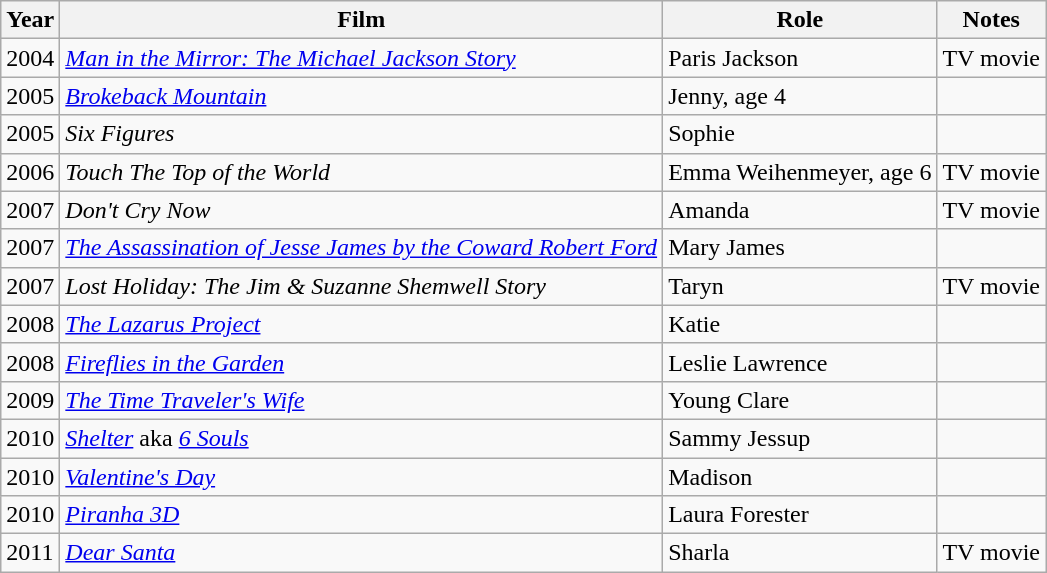<table class="wikitable sortable">
<tr>
<th>Year</th>
<th>Film</th>
<th>Role</th>
<th class="unsortable">Notes</th>
</tr>
<tr>
<td>2004</td>
<td><em><a href='#'>Man in the Mirror: The Michael Jackson Story</a></em></td>
<td>Paris Jackson</td>
<td>TV movie</td>
</tr>
<tr>
<td>2005</td>
<td><em><a href='#'>Brokeback Mountain</a></em></td>
<td>Jenny, age 4</td>
<td></td>
</tr>
<tr>
<td>2005</td>
<td><em>Six Figures</em></td>
<td>Sophie</td>
<td></td>
</tr>
<tr>
<td>2006</td>
<td><em>Touch The Top of the World</em></td>
<td>Emma Weihenmeyer, age 6</td>
<td>TV movie</td>
</tr>
<tr>
<td>2007</td>
<td><em>Don't Cry Now</em></td>
<td>Amanda</td>
<td>TV movie</td>
</tr>
<tr>
<td>2007</td>
<td data-sort-value="Assassination of Jesse James by the Coward Robert Ford, The"><em><a href='#'>The Assassination of Jesse James by the Coward Robert Ford</a></em></td>
<td>Mary James</td>
<td></td>
</tr>
<tr>
<td>2007</td>
<td><em>Lost Holiday: The Jim & Suzanne Shemwell Story</em></td>
<td>Taryn</td>
<td>TV movie</td>
</tr>
<tr>
<td>2008</td>
<td data-sort-value="Lazarus Project, The"><em><a href='#'>The Lazarus Project</a></em></td>
<td>Katie</td>
<td></td>
</tr>
<tr>
<td>2008</td>
<td><em><a href='#'>Fireflies in the Garden</a></em></td>
<td>Leslie Lawrence</td>
<td></td>
</tr>
<tr>
<td>2009</td>
<td data-sort-value="Time Traveler's Wife, The"><em><a href='#'>The Time Traveler's Wife</a></em></td>
<td>Young Clare</td>
<td></td>
</tr>
<tr>
<td>2010</td>
<td><em><a href='#'>Shelter</a></em> aka <em><a href='#'>6 Souls</a></em></td>
<td>Sammy Jessup</td>
<td></td>
</tr>
<tr>
<td>2010</td>
<td><em><a href='#'>Valentine's Day</a></em></td>
<td>Madison</td>
<td></td>
</tr>
<tr>
<td>2010</td>
<td><em><a href='#'>Piranha 3D</a></em></td>
<td>Laura Forester</td>
<td></td>
</tr>
<tr>
<td>2011</td>
<td><em><a href='#'>Dear Santa</a></em></td>
<td>Sharla</td>
<td>TV movie</td>
</tr>
</table>
